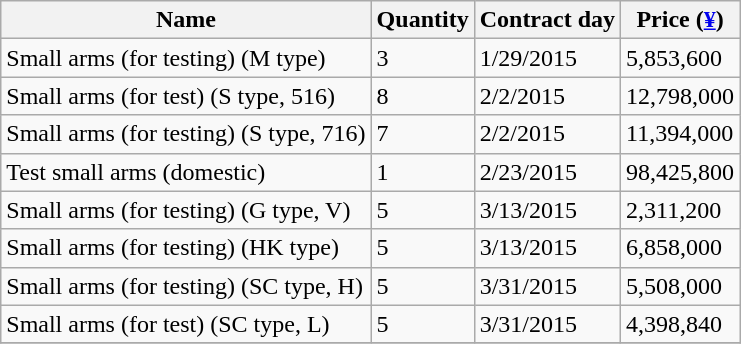<table class="wikitable">
<tr>
<th>Name</th>
<th>Quantity</th>
<th>Contract day</th>
<th>Price (<a href='#'>¥</a>)</th>
</tr>
<tr>
<td>Small arms (for testing) (M type)</td>
<td>3</td>
<td>1/29/2015</td>
<td>5,853,600</td>
</tr>
<tr>
<td>Small arms (for test) (S type, 516)</td>
<td>8</td>
<td>2/2/2015</td>
<td>12,798,000</td>
</tr>
<tr>
<td>Small arms (for testing) (S type, 716)</td>
<td>7</td>
<td>2/2/2015</td>
<td>11,394,000</td>
</tr>
<tr>
<td>Test small arms (domestic)</td>
<td>1</td>
<td>2/23/2015</td>
<td>98,425,800</td>
</tr>
<tr>
<td>Small arms (for testing) (G type, V)</td>
<td>5</td>
<td>3/13/2015</td>
<td>2,311,200</td>
</tr>
<tr>
<td>Small arms (for testing) (HK type)</td>
<td>5</td>
<td>3/13/2015</td>
<td>6,858,000</td>
</tr>
<tr>
<td>Small arms (for testing) (SC type, H)</td>
<td>5</td>
<td>3/31/2015</td>
<td>5,508,000</td>
</tr>
<tr>
<td>Small arms (for test) (SC type, L)</td>
<td>5</td>
<td>3/31/2015</td>
<td>4,398,840</td>
</tr>
<tr>
</tr>
</table>
